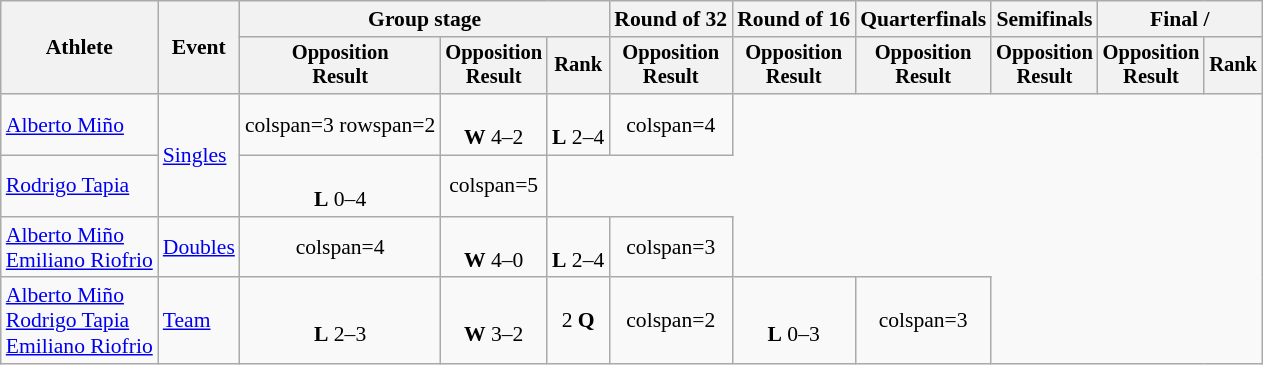<table class=wikitable style=font-size:90%;text-align:center>
<tr>
<th rowspan=2>Athlete</th>
<th rowspan=2>Event</th>
<th colspan=3>Group stage</th>
<th>Round of 32</th>
<th>Round of 16</th>
<th>Quarterfinals</th>
<th>Semifinals</th>
<th colspan=2>Final / </th>
</tr>
<tr style=font-size:95%>
<th>Opposition<br>Result</th>
<th>Opposition<br>Result</th>
<th>Rank</th>
<th>Opposition<br>Result</th>
<th>Opposition<br>Result</th>
<th>Opposition<br>Result</th>
<th>Opposition<br>Result</th>
<th>Opposition<br>Result</th>
<th>Rank</th>
</tr>
<tr align=center>
<td align=left><a href='#'>Alberto Miño</a></td>
<td align=left rowspan=2><a href='#'>Singles</a></td>
<td>colspan=3 rowspan=2 </td>
<td><br><strong>W</strong> 4–2</td>
<td><br><strong>L</strong> 2–4</td>
<td>colspan=4 </td>
</tr>
<tr align=center>
<td align=left><a href='#'>Rodrigo Tapia</a></td>
<td><br><strong>L</strong> 0–4</td>
<td>colspan=5 </td>
</tr>
<tr align=center>
<td align=left><a href='#'>Alberto Miño</a><br><a href='#'>Emiliano Riofrio</a></td>
<td align=left><a href='#'>Doubles</a></td>
<td>colspan=4 </td>
<td><br><strong>W</strong> 4–0</td>
<td><br><strong>L</strong> 2–4</td>
<td>colspan=3 </td>
</tr>
<tr align=center>
<td align=left><a href='#'>Alberto Miño</a><br><a href='#'>Rodrigo Tapia</a><br><a href='#'>Emiliano Riofrio</a></td>
<td align=left><a href='#'>Team</a></td>
<td><br><strong>L</strong> 2–3</td>
<td><br><strong>W</strong> 3–2</td>
<td>2 <strong>Q</strong></td>
<td>colspan=2 </td>
<td><br><strong>L</strong> 0–3</td>
<td>colspan=3 </td>
</tr>
</table>
